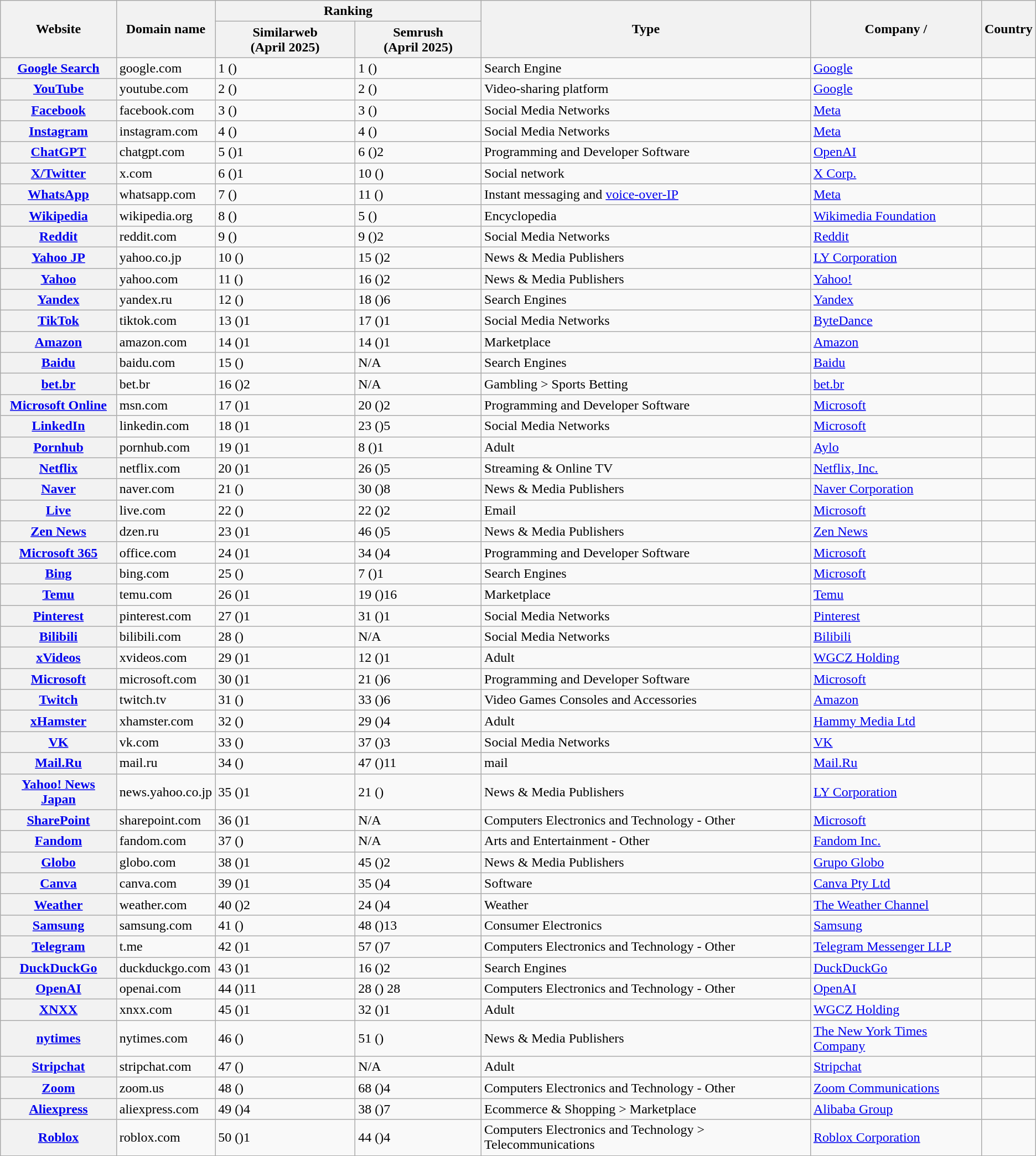<table class="wikitable sortable sticky-header-multi sort-under mw-datatable plainrowheaders defaultcenter col7left">
<tr>
<th scope="col" rowspan=2>Website</th>
<th scope="col" rowspan=2>Domain name</th>
<th scope="col" colspan=2>Ranking</th>
<th scope="col" rowspan=2>Type</th>
<th scope="col" rowspan=2>Company / </th>
<th scope="col" rowspan=2>Country</th>
</tr>
<tr>
<th scope="col">Similarweb (April 2025)</th>
<th scope="col">Semrush (April 2025)</th>
</tr>
<tr>
<th scope="row"><a href='#'>Google Search</a></th>
<td>google.com</td>
<td>1 ()</td>
<td>1 ()</td>
<td>Search Engine</td>
<td><a href='#'>Google</a></td>
<td></td>
</tr>
<tr>
<th scope="row"><a href='#'>YouTube</a></th>
<td>youtube.com</td>
<td>2 ()</td>
<td>2 ()</td>
<td>Video-sharing platform</td>
<td><a href='#'>Google</a></td>
<td></td>
</tr>
<tr>
<th scope="row"><a href='#'>Facebook</a></th>
<td>facebook.com</td>
<td>3 ()</td>
<td>3 ()</td>
<td>Social Media Networks</td>
<td><a href='#'>Meta</a></td>
<td></td>
</tr>
<tr>
<th scope="row"><a href='#'>Instagram</a></th>
<td>instagram.com</td>
<td>4 ()</td>
<td>4 ()</td>
<td>Social Media Networks</td>
<td><a href='#'>Meta</a></td>
<td></td>
</tr>
<tr>
<th scope="row"><a href='#'>ChatGPT</a></th>
<td>chatgpt.com</td>
<td>5 ()1</td>
<td>6 ()2</td>
<td>Programming and Developer Software</td>
<td><a href='#'>OpenAI</a></td>
<td></td>
</tr>
<tr>
<th scope="row"><a href='#'>X/Twitter</a></th>
<td>x.com</td>
<td>6 ()1</td>
<td>10 ()</td>
<td>Social network</td>
<td><a href='#'>X Corp.</a></td>
<td></td>
</tr>
<tr>
<th scope="row"><a href='#'>WhatsApp</a></th>
<td>whatsapp.com</td>
<td>7 ()</td>
<td>11 ()</td>
<td>Instant messaging and <a href='#'>voice-over-IP</a></td>
<td><a href='#'>Meta</a></td>
<td></td>
</tr>
<tr>
<th scope="row"><a href='#'>Wikipedia</a></th>
<td>wikipedia.org</td>
<td>8 ()</td>
<td>5 ()</td>
<td>Encyclopedia</td>
<td><a href='#'>Wikimedia Foundation</a></td>
<td></td>
</tr>
<tr>
<th scope="row"><a href='#'>Reddit</a></th>
<td>reddit.com</td>
<td>9 ()</td>
<td>9 ()2</td>
<td>Social Media Networks</td>
<td><a href='#'>Reddit</a></td>
<td></td>
</tr>
<tr>
<th scope="row"><a href='#'>Yahoo JP</a></th>
<td>yahoo.co.jp</td>
<td>10 ()</td>
<td>15 ()2</td>
<td>News & Media Publishers</td>
<td><a href='#'>LY Corporation</a></td>
<td></td>
</tr>
<tr>
<th scope="row"><a href='#'>Yahoo</a></th>
<td>yahoo.com</td>
<td>11 ()</td>
<td>16 ()2</td>
<td>News & Media Publishers</td>
<td><a href='#'>Yahoo!</a></td>
<td></td>
</tr>
<tr>
<th scope="row"><a href='#'>Yandex</a></th>
<td>yandex.ru</td>
<td>12 ()</td>
<td>18 ()6</td>
<td>Search Engines</td>
<td><a href='#'>Yandex</a></td>
<td></td>
</tr>
<tr>
<th scope="row"><a href='#'>TikTok</a></th>
<td>tiktok.com</td>
<td>13 ()1</td>
<td>17 ()1</td>
<td>Social Media Networks</td>
<td><a href='#'>ByteDance</a></td>
<td></td>
</tr>
<tr>
<th scope="row"><a href='#'>Amazon</a></th>
<td>amazon.com</td>
<td>14 ()1</td>
<td>14 ()1</td>
<td>Marketplace</td>
<td><a href='#'>Amazon</a></td>
<td></td>
</tr>
<tr>
<th scope="row"><a href='#'>Baidu</a></th>
<td>baidu.com</td>
<td>15 ()</td>
<td>N/A</td>
<td>Search Engines</td>
<td><a href='#'>Baidu</a></td>
<td></td>
</tr>
<tr>
<th scope="row"><a href='#'>bet.br</a></th>
<td>bet.br</td>
<td>16 ()2</td>
<td>N/A</td>
<td>Gambling > Sports Betting</td>
<td><a href='#'>bet.br</a></td>
<td></td>
</tr>
<tr>
<th scope="row"><a href='#'>Microsoft Online</a></th>
<td>msn.com</td>
<td>17 ()1</td>
<td>20 ()2</td>
<td>Programming and Developer Software</td>
<td><a href='#'>Microsoft</a></td>
<td></td>
</tr>
<tr>
<th scope="row"><a href='#'>LinkedIn</a></th>
<td>linkedin.com</td>
<td>18 ()1</td>
<td>23 ()5</td>
<td>Social Media Networks</td>
<td><a href='#'>Microsoft</a></td>
<td></td>
</tr>
<tr>
<th scope="row"><a href='#'>Pornhub</a></th>
<td>pornhub.com</td>
<td>19 ()1</td>
<td>8 ()1</td>
<td>Adult</td>
<td><a href='#'>Aylo</a></td>
<td></td>
</tr>
<tr>
<th scope="row"><a href='#'>Netflix</a></th>
<td>netflix.com</td>
<td>20 ()1</td>
<td>26 ()5</td>
<td>Streaming & Online TV</td>
<td><a href='#'>Netflix, Inc.</a></td>
<td></td>
</tr>
<tr>
<th scope="row"><a href='#'>Naver</a></th>
<td>naver.com</td>
<td>21 ()</td>
<td>30 ()8</td>
<td>News & Media Publishers</td>
<td><a href='#'>Naver Corporation</a></td>
<td></td>
</tr>
<tr>
<th scope="row"><a href='#'>Live</a></th>
<td>live.com</td>
<td>22 ()</td>
<td>22 ()2</td>
<td>Email</td>
<td><a href='#'>Microsoft</a></td>
<td></td>
</tr>
<tr>
<th scope="row"><a href='#'>Zen News</a></th>
<td>dzen.ru</td>
<td>23 ()1</td>
<td>46 ()5</td>
<td>News & Media Publishers</td>
<td><a href='#'>Zen News</a></td>
<td></td>
</tr>
<tr>
<th scope="row"><a href='#'>Microsoft 365</a></th>
<td>office.com</td>
<td>24 ()1</td>
<td>34 ()4</td>
<td>Programming and Developer Software</td>
<td><a href='#'>Microsoft</a></td>
<td></td>
</tr>
<tr>
<th scope="row"><a href='#'>Bing</a></th>
<td>bing.com</td>
<td>25 ()</td>
<td>7 ()1</td>
<td>Search Engines</td>
<td><a href='#'>Microsoft</a></td>
<td></td>
</tr>
<tr>
<th scope="row"><a href='#'>Temu</a></th>
<td>temu.com</td>
<td>26 ()1</td>
<td>19 ()16</td>
<td>Marketplace</td>
<td><a href='#'>Temu</a></td>
<td></td>
</tr>
<tr>
<th scope="row"><a href='#'>Pinterest</a></th>
<td>pinterest.com</td>
<td>27 ()1</td>
<td>31 ()1</td>
<td>Social Media Networks</td>
<td><a href='#'>Pinterest</a></td>
<td></td>
</tr>
<tr>
<th scope="row"><a href='#'>Bilibili</a></th>
<td>bilibili.com</td>
<td>28 ()</td>
<td>N/A</td>
<td>Social Media Networks</td>
<td><a href='#'>Bilibili</a></td>
<td></td>
</tr>
<tr>
<th scope="row"><a href='#'>xVideos</a></th>
<td>xvideos.com</td>
<td>29 ()1</td>
<td>12 ()1</td>
<td>Adult</td>
<td><a href='#'>WGCZ Holding</a></td>
<td></td>
</tr>
<tr>
<th scope="row"><a href='#'>Microsoft</a></th>
<td>microsoft.com</td>
<td>30 ()1</td>
<td>21 ()6</td>
<td>Programming and Developer Software</td>
<td><a href='#'>Microsoft</a></td>
<td></td>
</tr>
<tr>
<th scope="row"><a href='#'>Twitch</a></th>
<td>twitch.tv</td>
<td>31 ()</td>
<td>33 ()6</td>
<td>Video Games Consoles and Accessories</td>
<td><a href='#'>Amazon</a></td>
<td></td>
</tr>
<tr>
<th scope="row"><a href='#'>xHamster</a></th>
<td>xhamster.com</td>
<td>32 ()</td>
<td>29 ()4</td>
<td>Adult</td>
<td><a href='#'>Hammy Media Ltd</a></td>
<td></td>
</tr>
<tr>
<th scope="row"><a href='#'>VK</a></th>
<td>vk.com</td>
<td>33 ()</td>
<td>37 ()3</td>
<td>Social Media Networks</td>
<td><a href='#'>VK</a></td>
<td></td>
</tr>
<tr>
<th scope="row"><a href='#'>Mail.Ru</a></th>
<td>mail.ru</td>
<td>34 ()</td>
<td>47 ()11</td>
<td>mail</td>
<td><a href='#'>Mail.Ru</a></td>
<td></td>
</tr>
<tr>
<th scope="row"><a href='#'>Yahoo! News Japan</a></th>
<td>news.yahoo.co.jp</td>
<td>35 ()1</td>
<td>21 ()</td>
<td>News & Media Publishers</td>
<td><a href='#'>LY Corporation</a></td>
<td></td>
</tr>
<tr>
<th scope="row"><a href='#'>SharePoint</a></th>
<td>sharepoint.com</td>
<td>36 ()1</td>
<td>N/A</td>
<td>Computers Electronics and Technology - Other</td>
<td><a href='#'>Microsoft</a></td>
<td></td>
</tr>
<tr>
<th scope="row"><a href='#'>Fandom</a></th>
<td>fandom.com</td>
<td>37 ()</td>
<td>N/A</td>
<td>Arts and Entertainment - Other</td>
<td><a href='#'>Fandom Inc.</a></td>
<td></td>
</tr>
<tr>
<th scope="row"><a href='#'>Globo</a></th>
<td>globo.com</td>
<td>38 ()1</td>
<td>45 ()2</td>
<td>News & Media Publishers</td>
<td><a href='#'>Grupo Globo</a></td>
<td></td>
</tr>
<tr>
<th scope="row"><a href='#'>Canva</a></th>
<td>canva.com</td>
<td>39 ()1</td>
<td>35 ()4</td>
<td>Software</td>
<td><a href='#'>Canva Pty Ltd</a></td>
<td></td>
</tr>
<tr>
<th scope="row"><a href='#'>Weather</a></th>
<td>weather.com</td>
<td>40 ()2</td>
<td>24 ()4</td>
<td>Weather</td>
<td><a href='#'>The Weather Channel</a></td>
<td></td>
</tr>
<tr>
<th scope="row"><a href='#'>Samsung</a></th>
<td>samsung.com</td>
<td>41 ()</td>
<td>48 ()13</td>
<td>Consumer Electronics</td>
<td><a href='#'>Samsung</a></td>
<td></td>
</tr>
<tr>
<th scope="row"><a href='#'>Telegram</a></th>
<td>t.me</td>
<td>42 ()1</td>
<td>57 ()7</td>
<td>Computers Electronics and Technology - Other</td>
<td><a href='#'>Telegram Messenger LLP</a></td>
<td></td>
</tr>
<tr>
<th scope="row"><a href='#'>DuckDuckGo</a></th>
<td>duckduckgo.com</td>
<td>43 ()1</td>
<td>16 ()2</td>
<td>Search Engines</td>
<td><a href='#'>DuckDuckGo</a></td>
<td></td>
</tr>
<tr>
<th scope="row"><a href='#'>OpenAI</a></th>
<td>openai.com</td>
<td>44 ()11</td>
<td>28 () 28</td>
<td>Computers Electronics and Technology - Other</td>
<td><a href='#'>OpenAI</a></td>
<td></td>
</tr>
<tr>
<th scope="row"><a href='#'>XNXX</a></th>
<td>xnxx.com</td>
<td>45 ()1</td>
<td>32 ()1</td>
<td>Adult</td>
<td><a href='#'>WGCZ Holding</a></td>
<td></td>
</tr>
<tr>
<th scope="row"><a href='#'>nytimes</a></th>
<td>nytimes.com</td>
<td>46 ()</td>
<td>51 ()</td>
<td>News & Media Publishers</td>
<td><a href='#'>The New York Times Company</a></td>
<td></td>
</tr>
<tr>
<th scope="row"><a href='#'>Stripchat</a></th>
<td>stripchat.com</td>
<td>47 ()</td>
<td>N/A</td>
<td>Adult</td>
<td><a href='#'>Stripchat</a></td>
<td></td>
</tr>
<tr>
<th scope="row"><a href='#'>Zoom</a></th>
<td>zoom.us</td>
<td>48 ()</td>
<td>68 ()4</td>
<td>Computers Electronics and Technology - Other</td>
<td><a href='#'>Zoom Communications</a></td>
<td></td>
</tr>
<tr>
<th scope="row"><a href='#'>Aliexpress</a></th>
<td>aliexpress.com</td>
<td>49 ()4</td>
<td>38 ()7</td>
<td>Ecommerce & Shopping > Marketplace</td>
<td><a href='#'>Alibaba Group</a></td>
<td></td>
</tr>
<tr>
<th scope="row"><a href='#'>Roblox</a></th>
<td>roblox.com</td>
<td>50 ()1</td>
<td>44 ()4</td>
<td>Computers Electronics and Technology > Telecommunications</td>
<td><a href='#'>Roblox Corporation</a></td>
<td></td>
</tr>
</table>
